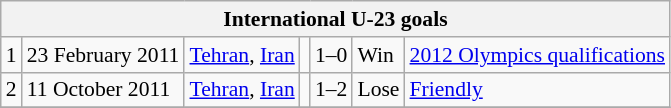<table class="wikitable collapsible collapsed" style="font-size:90%">
<tr>
<th colspan=8>International U-23 goals</th>
</tr>
<tr>
<td>1</td>
<td>23 February 2011</td>
<td><a href='#'>Tehran</a>, <a href='#'>Iran</a></td>
<td></td>
<td>1–0</td>
<td>Win</td>
<td><a href='#'>2012 Olympics qualifications</a></td>
</tr>
<tr>
<td>2</td>
<td>11 October 2011</td>
<td><a href='#'>Tehran</a>, <a href='#'>Iran</a></td>
<td></td>
<td>1–2</td>
<td>Lose</td>
<td><a href='#'>Friendly</a></td>
</tr>
<tr>
</tr>
</table>
